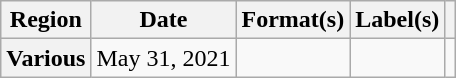<table class="wikitable plainrowheaders">
<tr>
<th>Region</th>
<th>Date</th>
<th>Format(s)</th>
<th>Label(s)</th>
<th></th>
</tr>
<tr>
<th scope="row">Various</th>
<td>May 31, 2021</td>
<td></td>
<td></td>
<td style="text-align: center;"></td>
</tr>
</table>
